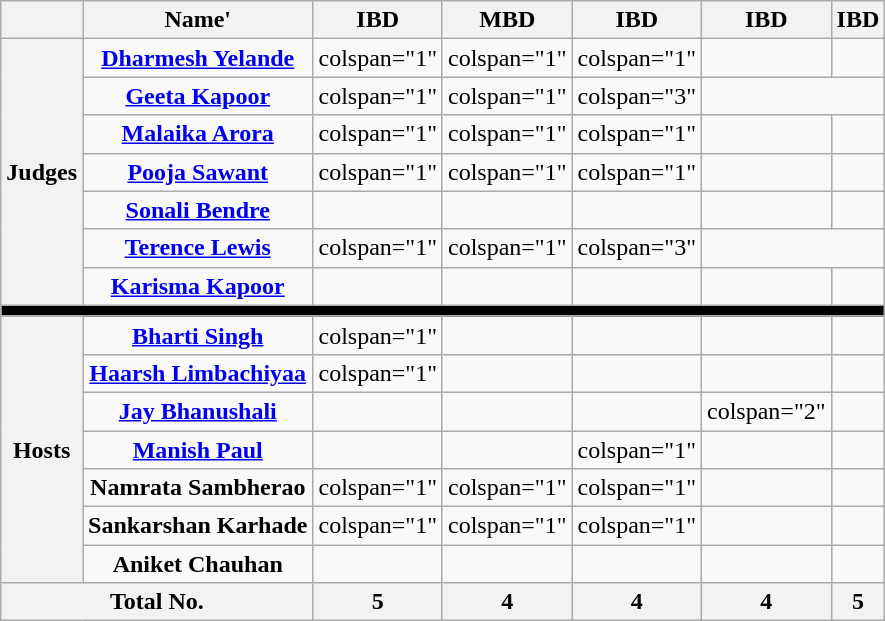<table class="wikitable plainrowheaders" style="text-align:center">
<tr>
<th></th>
<th>Name'</th>
<th [[India's Best Dancer (Hindi season 1)><strong>IBD</strong> </th>
<th [[Maharashtra's Best Dancer><strong>MBD </strong></th>
<th [[India's Best Dancer (Hindi season 2)><strong>IBD</strong> </th>
<th [[India's Best Dancer (Hindi season 3)><strong>IBD</strong> </th>
<th [[India's Best Dancer (Hindi season 4)><strong>IBD</strong> </th>
</tr>
<tr>
<th rowspan="7">Judges</th>
<td><strong><a href='#'>Dharmesh Yelande</a></strong></td>
<td>colspan="1" </td>
<td>colspan="1" </td>
<td>colspan="1" </td>
<td></td>
<td></td>
</tr>
<tr>
<td><strong><a href='#'>Geeta Kapoor</a></strong></td>
<td>colspan="1" </td>
<td>colspan="1" </td>
<td>colspan="3" </td>
</tr>
<tr>
<td><strong><a href='#'>Malaika Arora</a></strong></td>
<td>colspan="1" </td>
<td>colspan="1" </td>
<td>colspan="1" </td>
<td></td>
<td></td>
</tr>
<tr>
<td><strong><a href='#'>Pooja Sawant</a></strong></td>
<td>colspan="1" </td>
<td>colspan="1" </td>
<td>colspan="1" </td>
<td></td>
<td></td>
</tr>
<tr>
<td><strong><a href='#'>Sonali Bendre</a></strong></td>
<td></td>
<td></td>
<td></td>
<td></td>
<td></td>
</tr>
<tr>
<td><strong><a href='#'>Terence Lewis</a></strong></td>
<td>colspan="1" </td>
<td>colspan="1" </td>
<td>colspan="3" </td>
</tr>
<tr>
<td><strong><a href='#'>Karisma Kapoor</a></strong></td>
<td></td>
<td></td>
<td></td>
<td></td>
<td></td>
</tr>
<tr>
<th colspan="7" style="background:#000;"></th>
</tr>
<tr>
<th rowspan="7">Hosts</th>
<td><strong><a href='#'>Bharti Singh</a></strong></td>
<td>colspan="1" </td>
<td></td>
<td></td>
<td></td>
<td></td>
</tr>
<tr>
<td><strong><a href='#'>Haarsh Limbachiyaa</a></strong></td>
<td>colspan="1" </td>
<td></td>
<td></td>
<td></td>
<td></td>
</tr>
<tr>
<td><strong><a href='#'>Jay Bhanushali</a></strong></td>
<td></td>
<td></td>
<td></td>
<td>colspan="2" </td>
</tr>
<tr>
<td><strong><a href='#'>Manish Paul</a></strong></td>
<td></td>
<td></td>
<td>colspan="1" </td>
<td></td>
<td></td>
</tr>
<tr>
<td><strong>Namrata Sambherao</strong></td>
<td>colspan="1" </td>
<td>colspan="1" </td>
<td>colspan="1" </td>
<td></td>
<td></td>
</tr>
<tr>
<td><strong>Sankarshan Karhade</strong></td>
<td>colspan="1" </td>
<td>colspan="1" </td>
<td>colspan="1" </td>
<td></td>
<td></td>
</tr>
<tr>
<td><strong>Aniket Chauhan</strong></td>
<td></td>
<td></td>
<td></td>
<td></td>
<td></td>
</tr>
<tr>
<th colspan="2">Total No.</th>
<th colspan="1">5</th>
<th colspan="1">4</th>
<th colspan="1">4</th>
<th>4</th>
<th>5</th>
</tr>
</table>
